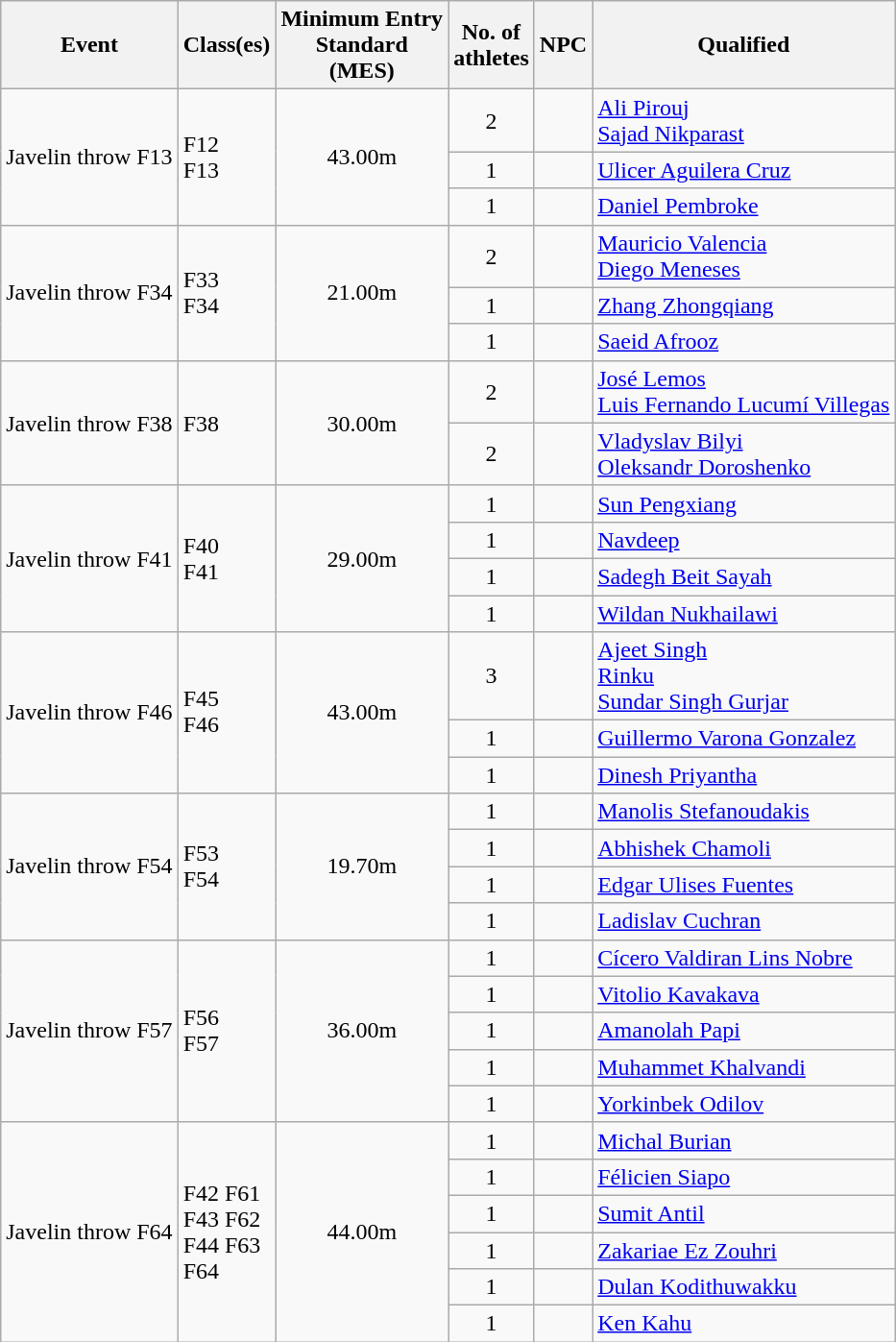<table class="wikitable">
<tr>
<th>Event</th>
<th>Class(es)</th>
<th>Minimum Entry<br>Standard<br>(MES)</th>
<th>No. of<br>athletes</th>
<th>NPC</th>
<th>Qualified</th>
</tr>
<tr>
<td rowspan=3>Javelin throw F13</td>
<td rowspan=3>F12<br>F13</td>
<td rowspan=3 align=center>43.00m</td>
<td align=center>2</td>
<td></td>
<td><a href='#'>Ali Pirouj</a><br><a href='#'>Sajad Nikparast</a></td>
</tr>
<tr>
<td align=center>1</td>
<td></td>
<td><a href='#'>Ulicer Aguilera Cruz</a></td>
</tr>
<tr>
<td align=center>1</td>
<td></td>
<td><a href='#'>Daniel Pembroke</a></td>
</tr>
<tr>
<td rowspan=3>Javelin throw F34</td>
<td rowspan=3>F33<br>F34</td>
<td rowspan=3 align=center>21.00m</td>
<td align=center>2</td>
<td></td>
<td><a href='#'>Mauricio Valencia</a><br><a href='#'>Diego Meneses</a></td>
</tr>
<tr>
<td align=center>1</td>
<td></td>
<td><a href='#'>Zhang Zhongqiang</a></td>
</tr>
<tr>
<td align=center>1</td>
<td></td>
<td><a href='#'>Saeid Afrooz</a></td>
</tr>
<tr>
<td rowspan=2>Javelin throw F38</td>
<td rowspan=2>F38</td>
<td rowspan=2 align=center>30.00m</td>
<td align=center>2</td>
<td></td>
<td><a href='#'>José Lemos</a><br><a href='#'>Luis Fernando Lucumí Villegas</a></td>
</tr>
<tr>
<td align=center>2</td>
<td></td>
<td><a href='#'>Vladyslav Bilyi</a><br><a href='#'>Oleksandr Doroshenko</a></td>
</tr>
<tr>
<td rowspan=4>Javelin throw F41</td>
<td rowspan=4>F40<br>F41</td>
<td rowspan=4 align=center>29.00m</td>
<td align=center>1</td>
<td></td>
<td><a href='#'>Sun Pengxiang</a></td>
</tr>
<tr>
<td align=center>1</td>
<td></td>
<td><a href='#'>Navdeep</a></td>
</tr>
<tr>
<td align=center>1</td>
<td></td>
<td><a href='#'>Sadegh Beit Sayah</a></td>
</tr>
<tr>
<td align=center>1</td>
<td></td>
<td><a href='#'>Wildan Nukhailawi</a></td>
</tr>
<tr>
<td rowspan=3>Javelin throw F46</td>
<td rowspan=3>F45<br>F46</td>
<td rowspan=3 align=center>43.00m</td>
<td align=center>3</td>
<td></td>
<td><a href='#'>Ajeet Singh</a><br><a href='#'>Rinku</a><br><a href='#'>Sundar Singh Gurjar</a></td>
</tr>
<tr>
<td align=center>1</td>
<td></td>
<td><a href='#'>Guillermo Varona Gonzalez</a></td>
</tr>
<tr>
<td align=center>1</td>
<td></td>
<td><a href='#'>Dinesh Priyantha</a></td>
</tr>
<tr>
<td rowspan=4>Javelin throw F54</td>
<td rowspan=4>F53<br>F54</td>
<td rowspan=4 align=center>19.70m</td>
<td align=center>1</td>
<td></td>
<td><a href='#'>Manolis Stefanoudakis</a></td>
</tr>
<tr>
<td align=center>1</td>
<td></td>
<td><a href='#'>Abhishek Chamoli</a></td>
</tr>
<tr>
<td align=center>1</td>
<td></td>
<td><a href='#'>Edgar Ulises Fuentes</a></td>
</tr>
<tr>
<td align=center>1</td>
<td></td>
<td><a href='#'>Ladislav Cuchran</a></td>
</tr>
<tr>
<td rowspan=5>Javelin throw F57</td>
<td rowspan=5>F56<br>F57</td>
<td rowspan=5 align=center>36.00m</td>
<td align=center>1</td>
<td></td>
<td><a href='#'>Cícero Valdiran Lins Nobre</a></td>
</tr>
<tr>
<td align=center>1</td>
<td></td>
<td><a href='#'>Vitolio Kavakava</a></td>
</tr>
<tr>
<td align=center>1</td>
<td></td>
<td><a href='#'>Amanolah Papi</a></td>
</tr>
<tr>
<td align=center>1</td>
<td></td>
<td><a href='#'>Muhammet Khalvandi</a></td>
</tr>
<tr>
<td align=center>1</td>
<td></td>
<td><a href='#'>Yorkinbek Odilov</a></td>
</tr>
<tr>
<td rowspan=6>Javelin throw F64</td>
<td rowspan=6>F42  F61<br>F43  F62<br>F44  F63<br>F64</td>
<td rowspan=6 align=center>44.00m</td>
<td align=center>1</td>
<td></td>
<td><a href='#'>Michal Burian</a></td>
</tr>
<tr>
<td align=center>1</td>
<td></td>
<td><a href='#'>Félicien Siapo</a></td>
</tr>
<tr>
<td align=center>1</td>
<td></td>
<td><a href='#'>Sumit Antil</a></td>
</tr>
<tr>
<td align=center>1</td>
<td></td>
<td><a href='#'>Zakariae Ez Zouhri</a></td>
</tr>
<tr>
<td align=center>1</td>
<td></td>
<td><a href='#'>Dulan Kodithuwakku</a></td>
</tr>
<tr>
<td align=center>1</td>
<td></td>
<td><a href='#'>Ken Kahu</a></td>
</tr>
</table>
